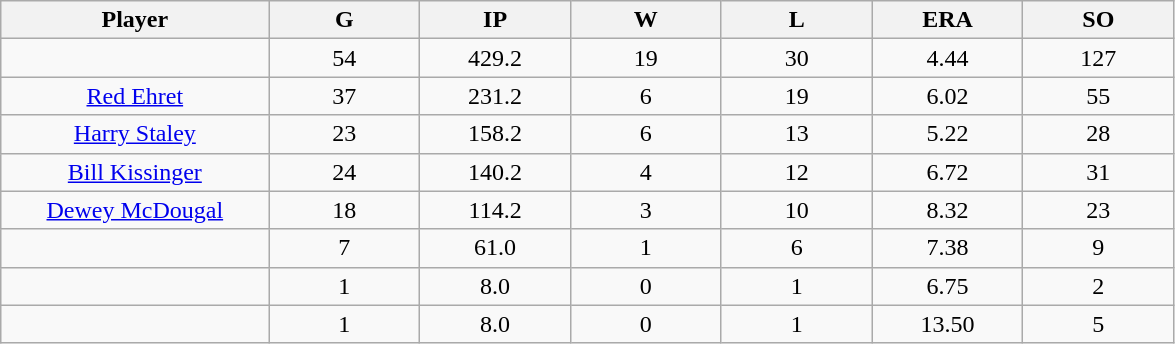<table class="wikitable sortable">
<tr>
<th bgcolor="#DDDDFF" width="16%">Player</th>
<th bgcolor="#DDDDFF" width="9%">G</th>
<th bgcolor="#DDDDFF" width="9%">IP</th>
<th bgcolor="#DDDDFF" width="9%">W</th>
<th bgcolor="#DDDDFF" width="9%">L</th>
<th bgcolor="#DDDDFF" width="9%">ERA</th>
<th bgcolor="#DDDDFF" width="9%">SO</th>
</tr>
<tr align="center">
<td></td>
<td>54</td>
<td>429.2</td>
<td>19</td>
<td>30</td>
<td>4.44</td>
<td>127</td>
</tr>
<tr align="center">
<td><a href='#'>Red Ehret</a></td>
<td>37</td>
<td>231.2</td>
<td>6</td>
<td>19</td>
<td>6.02</td>
<td>55</td>
</tr>
<tr align=center>
<td><a href='#'>Harry Staley</a></td>
<td>23</td>
<td>158.2</td>
<td>6</td>
<td>13</td>
<td>5.22</td>
<td>28</td>
</tr>
<tr align=center>
<td><a href='#'>Bill Kissinger</a></td>
<td>24</td>
<td>140.2</td>
<td>4</td>
<td>12</td>
<td>6.72</td>
<td>31</td>
</tr>
<tr align=center>
<td><a href='#'>Dewey McDougal</a></td>
<td>18</td>
<td>114.2</td>
<td>3</td>
<td>10</td>
<td>8.32</td>
<td>23</td>
</tr>
<tr align=center>
<td></td>
<td>7</td>
<td>61.0</td>
<td>1</td>
<td>6</td>
<td>7.38</td>
<td>9</td>
</tr>
<tr align="center">
<td></td>
<td>1</td>
<td>8.0</td>
<td>0</td>
<td>1</td>
<td>6.75</td>
<td>2</td>
</tr>
<tr align="center">
<td></td>
<td>1</td>
<td>8.0</td>
<td>0</td>
<td>1</td>
<td>13.50</td>
<td>5</td>
</tr>
</table>
